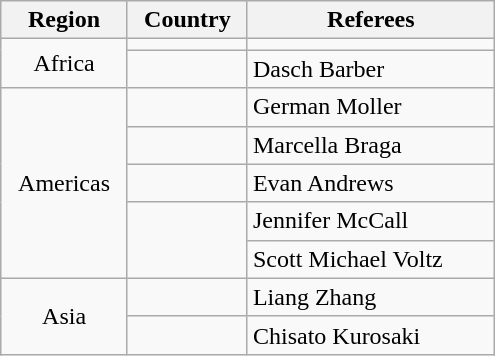<table class="wikitable" style="width: 330px;">
<tr>
<th>Region</th>
<th>Country</th>
<th>Referees</th>
</tr>
<tr>
<td align=center rowspan=2>Africa</td>
<td></td>
<td></td>
</tr>
<tr>
<td></td>
<td>Dasch Barber</td>
</tr>
<tr>
<td align=center rowspan=5>Americas</td>
<td></td>
<td>German Moller</td>
</tr>
<tr>
<td></td>
<td>Marcella Braga</td>
</tr>
<tr>
<td></td>
<td>Evan Andrews</td>
</tr>
<tr>
<td align=center rowspan=2></td>
<td>Jennifer McCall</td>
</tr>
<tr>
<td>Scott Michael Voltz</td>
</tr>
<tr>
<td align=center rowspan=2>Asia</td>
<td></td>
<td>Liang Zhang</td>
</tr>
<tr>
<td></td>
<td>Chisato Kurosaki</td>
</tr>
</table>
